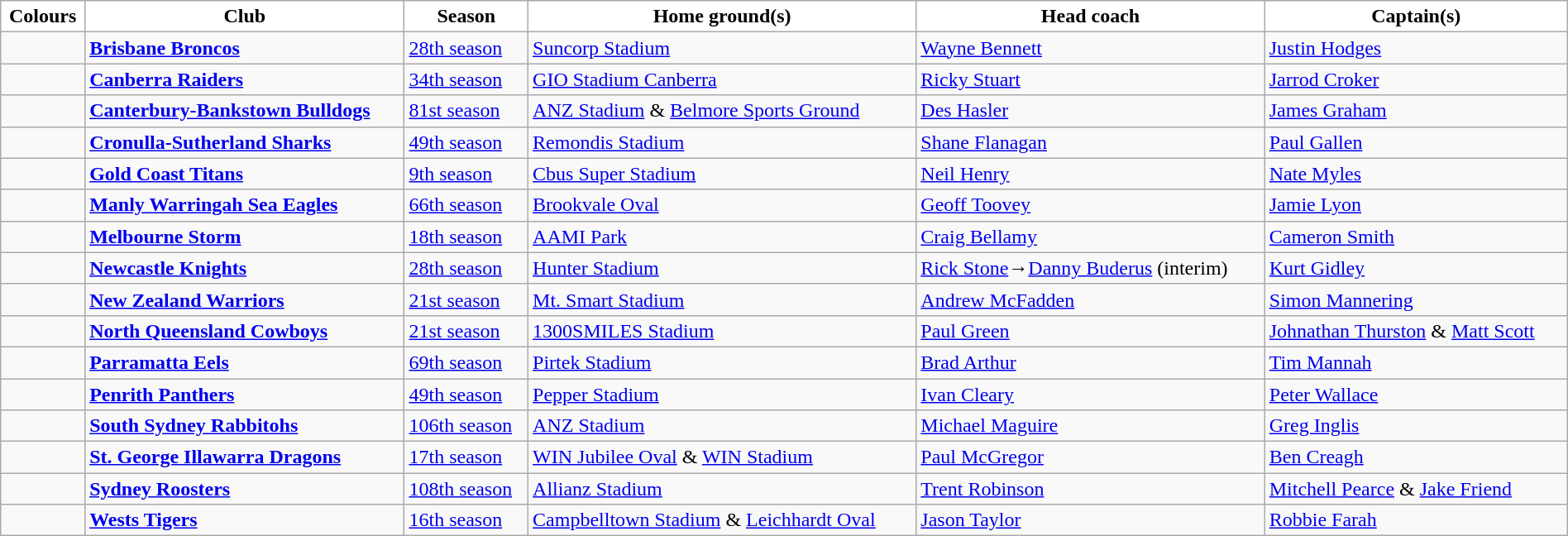<table class="wikitable" style="width:100%; text-align:left">
<tr>
<th style="background:white">Colours</th>
<th style="background:white">Club</th>
<th style="background:white">Season</th>
<th style="background:white">Home ground(s)</th>
<th style="background:white">Head coach</th>
<th style="background:white">Captain(s)</th>
</tr>
<tr>
<td></td>
<td><strong><a href='#'>Brisbane Broncos</a></strong></td>
<td><a href='#'>28th season</a></td>
<td><a href='#'>Suncorp Stadium</a></td>
<td><a href='#'>Wayne Bennett</a></td>
<td><a href='#'>Justin Hodges</a></td>
</tr>
<tr>
<td></td>
<td><strong><a href='#'>Canberra Raiders</a></strong></td>
<td><a href='#'>34th season</a></td>
<td><a href='#'>GIO Stadium Canberra</a></td>
<td><a href='#'>Ricky Stuart</a></td>
<td><a href='#'>Jarrod Croker</a></td>
</tr>
<tr>
<td></td>
<td><strong><a href='#'>Canterbury-Bankstown Bulldogs</a></strong></td>
<td><a href='#'>81st season</a></td>
<td><a href='#'>ANZ Stadium</a> & <a href='#'>Belmore Sports Ground</a></td>
<td><a href='#'>Des Hasler</a></td>
<td><a href='#'>James Graham</a></td>
</tr>
<tr>
<td></td>
<td><strong><a href='#'>Cronulla-Sutherland Sharks</a></strong></td>
<td><a href='#'>49th season</a></td>
<td><a href='#'>Remondis Stadium</a></td>
<td><a href='#'>Shane Flanagan</a></td>
<td><a href='#'>Paul Gallen</a></td>
</tr>
<tr>
<td></td>
<td><strong><a href='#'>Gold Coast Titans</a></strong></td>
<td><a href='#'>9th season</a></td>
<td><a href='#'>Cbus Super Stadium</a></td>
<td><a href='#'>Neil Henry</a></td>
<td><a href='#'>Nate Myles</a></td>
</tr>
<tr>
<td></td>
<td><strong><a href='#'>Manly Warringah Sea Eagles</a></strong></td>
<td><a href='#'>66th season</a></td>
<td><a href='#'>Brookvale Oval</a></td>
<td><a href='#'>Geoff Toovey</a></td>
<td><a href='#'>Jamie Lyon</a></td>
</tr>
<tr>
<td></td>
<td><strong><a href='#'>Melbourne Storm</a></strong></td>
<td><a href='#'>18th season</a></td>
<td><a href='#'>AAMI Park</a></td>
<td><a href='#'>Craig Bellamy</a></td>
<td><a href='#'>Cameron Smith</a></td>
</tr>
<tr>
<td></td>
<td><strong><a href='#'>Newcastle Knights</a></strong></td>
<td><a href='#'>28th season</a></td>
<td><a href='#'>Hunter Stadium</a></td>
<td><a href='#'>Rick Stone</a>→<a href='#'>Danny Buderus</a> (interim)</td>
<td><a href='#'>Kurt Gidley</a></td>
</tr>
<tr>
<td></td>
<td><strong><a href='#'>New Zealand Warriors</a></strong></td>
<td><a href='#'>21st season</a></td>
<td><a href='#'>Mt. Smart Stadium</a></td>
<td><a href='#'>Andrew McFadden</a></td>
<td><a href='#'>Simon Mannering</a></td>
</tr>
<tr>
<td></td>
<td><strong><a href='#'>North Queensland Cowboys</a></strong></td>
<td><a href='#'>21st season</a></td>
<td><a href='#'>1300SMILES Stadium</a></td>
<td><a href='#'>Paul Green</a></td>
<td><a href='#'>Johnathan Thurston</a> & <a href='#'>Matt Scott</a></td>
</tr>
<tr>
<td></td>
<td><strong><a href='#'>Parramatta Eels</a></strong></td>
<td><a href='#'>69th season</a></td>
<td><a href='#'>Pirtek Stadium</a></td>
<td><a href='#'>Brad Arthur</a></td>
<td><a href='#'>Tim Mannah</a></td>
</tr>
<tr>
<td></td>
<td><strong><a href='#'>Penrith Panthers</a></strong></td>
<td><a href='#'>49th season</a></td>
<td><a href='#'>Pepper Stadium</a></td>
<td><a href='#'>Ivan Cleary</a></td>
<td><a href='#'>Peter Wallace</a></td>
</tr>
<tr>
<td></td>
<td><strong><a href='#'>South Sydney Rabbitohs</a></strong></td>
<td><a href='#'>106th season</a></td>
<td><a href='#'>ANZ Stadium</a></td>
<td><a href='#'>Michael Maguire</a></td>
<td><a href='#'>Greg Inglis</a></td>
</tr>
<tr>
<td></td>
<td><strong><a href='#'>St. George Illawarra Dragons</a></strong></td>
<td><a href='#'>17th season</a></td>
<td><a href='#'>WIN Jubilee Oval</a> & <a href='#'>WIN Stadium</a></td>
<td><a href='#'>Paul McGregor</a></td>
<td><a href='#'>Ben Creagh</a></td>
</tr>
<tr>
<td></td>
<td><strong><a href='#'>Sydney Roosters</a></strong></td>
<td><a href='#'>108th season</a></td>
<td><a href='#'>Allianz Stadium</a></td>
<td><a href='#'>Trent Robinson</a></td>
<td><a href='#'>Mitchell Pearce</a> & <a href='#'>Jake Friend</a></td>
</tr>
<tr>
<td></td>
<td><strong><a href='#'>Wests Tigers</a></strong></td>
<td><a href='#'>16th season</a></td>
<td><a href='#'>Campbelltown Stadium</a> & <a href='#'>Leichhardt Oval</a></td>
<td><a href='#'>Jason Taylor</a></td>
<td><a href='#'>Robbie Farah</a></td>
</tr>
</table>
